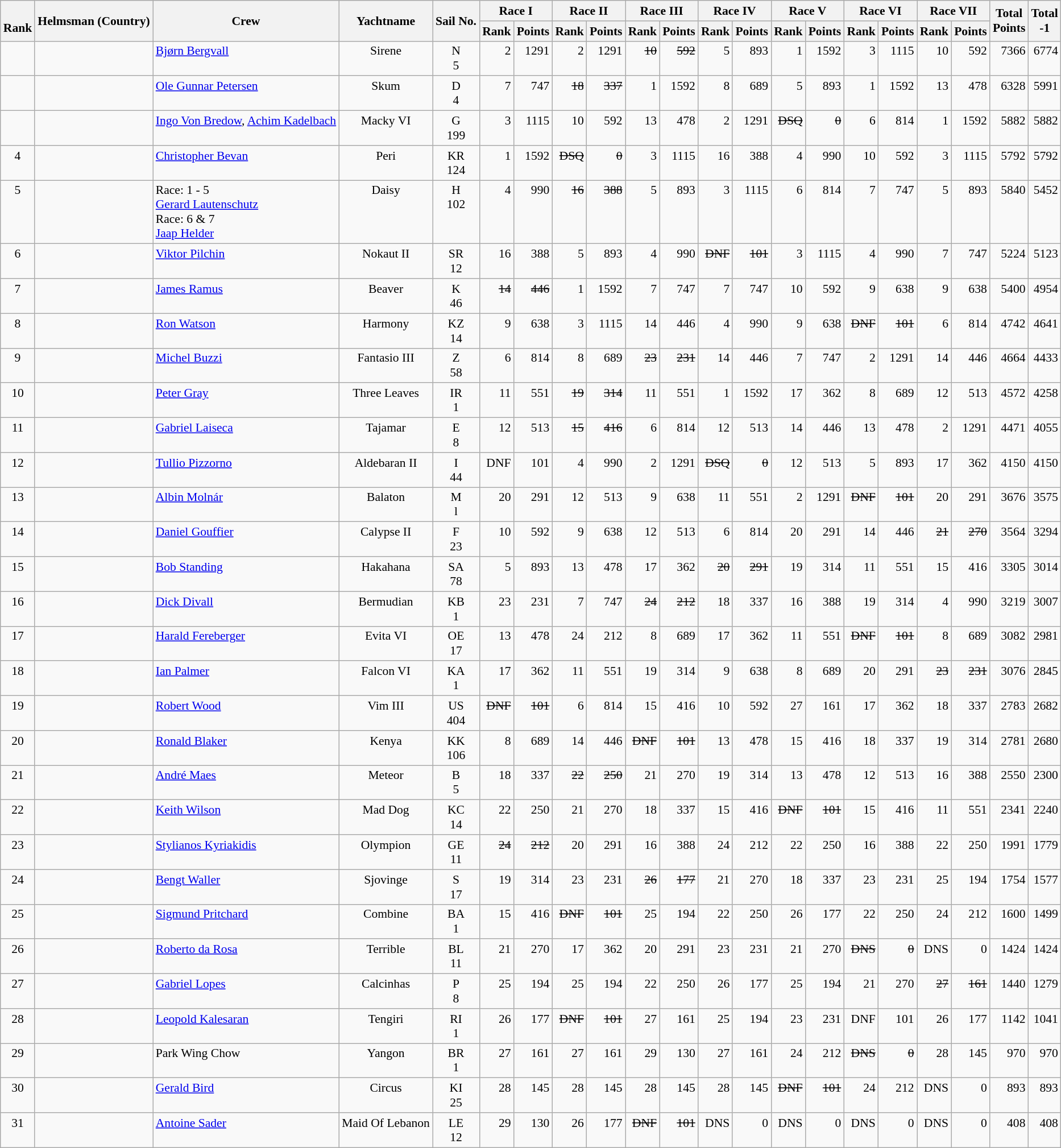<table class="wikitable" style="text-align:right; font-size:90%">
<tr>
<th rowspan="2"><br>Rank</th>
<th rowspan="2">Helmsman (Country)</th>
<th rowspan="2">Crew</th>
<th rowspan="2">Yachtname</th>
<th rowspan="2">Sail No.</th>
<th colspan="2">Race I</th>
<th colspan="2">Race II</th>
<th colspan="2">Race III</th>
<th colspan="2">Race IV</th>
<th colspan="2">Race V</th>
<th colspan="2">Race VI</th>
<th colspan="2">Race VII</th>
<th rowspan="2">Total <br>Points <br> </th>
<th rowspan="2">Total<br>-1<br> </th>
</tr>
<tr>
<th>Rank</th>
<th>Points</th>
<th>Rank</th>
<th>Points</th>
<th>Rank</th>
<th>Points</th>
<th>Rank</th>
<th>Points</th>
<th>Rank</th>
<th>Points</th>
<th>Rank</th>
<th>Points</th>
<th>Rank</th>
<th>Points</th>
</tr>
<tr style="vertical-align:top;">
<td align=center></td>
<td align=left></td>
<td align=left><a href='#'>Bjørn Bergvall</a> </td>
<td align=center>Sirene</td>
<td align=center>N<br>5</td>
<td>2</td>
<td>1291</td>
<td>2</td>
<td>1291</td>
<td><s>10</s></td>
<td><s>592</s></td>
<td>5</td>
<td>893</td>
<td>1</td>
<td>1592</td>
<td>3</td>
<td>1115</td>
<td>10</td>
<td>592</td>
<td>7366</td>
<td>6774</td>
</tr>
<tr style="vertical-align:top;">
<td align=center></td>
<td align=left></td>
<td align=left><a href='#'>Ole Gunnar Petersen</a> </td>
<td align=center>Skum</td>
<td align=center>D<br>4</td>
<td>7</td>
<td>747</td>
<td><s>18</s></td>
<td><s>337</s></td>
<td>1</td>
<td>1592</td>
<td>8</td>
<td>689</td>
<td>5</td>
<td>893</td>
<td>1</td>
<td>1592</td>
<td>13</td>
<td>478</td>
<td>6328</td>
<td>5991</td>
</tr>
<tr style="vertical-align:top;">
<td align=center></td>
<td align=left></td>
<td align=left><a href='#'>Ingo Von Bredow</a>, <a href='#'>Achim Kadelbach</a> </td>
<td align=center>Macky VI</td>
<td align=center>G<br>199</td>
<td>3</td>
<td>1115</td>
<td>10</td>
<td>592</td>
<td>13</td>
<td>478</td>
<td>2</td>
<td>1291</td>
<td><s>DSQ</s></td>
<td><s>0</s></td>
<td>6</td>
<td>814</td>
<td>1</td>
<td>1592</td>
<td>5882</td>
<td>5882</td>
</tr>
<tr style="vertical-align:top;">
<td align=center>4</td>
<td align=left></td>
<td align=left><a href='#'>Christopher Bevan</a> </td>
<td align=center>Peri</td>
<td align=center>KR<br>124</td>
<td>1</td>
<td>1592</td>
<td><s>DSQ</s></td>
<td><s>0</s></td>
<td>3</td>
<td>1115</td>
<td>16</td>
<td>388</td>
<td>4</td>
<td>990</td>
<td>10</td>
<td>592</td>
<td>3</td>
<td>1115</td>
<td>5792</td>
<td>5792</td>
</tr>
<tr style="vertical-align:top;">
<td align=center>5</td>
<td align=left></td>
<td align=left>Race: 1 - 5<br><a href='#'>Gerard Lautenschutz</a> <br>Race: 6 & 7<br><a href='#'>Jaap Helder</a> </td>
<td align=center>Daisy</td>
<td align=center>H<br>102</td>
<td>4</td>
<td>990</td>
<td><s>16</s></td>
<td><s>388</s></td>
<td>5</td>
<td>893</td>
<td>3</td>
<td>1115</td>
<td>6</td>
<td>814</td>
<td>7</td>
<td>747</td>
<td>5</td>
<td>893</td>
<td>5840</td>
<td>5452</td>
</tr>
<tr style="vertical-align:top;">
<td align=center>6</td>
<td align=left></td>
<td align=left><a href='#'>Viktor Pilchin</a> </td>
<td align=center>Nokaut II</td>
<td align=center>SR<br>12</td>
<td>16</td>
<td>388</td>
<td>5</td>
<td>893</td>
<td>4</td>
<td>990</td>
<td><s>DNF</s></td>
<td><s>101</s></td>
<td>3</td>
<td>1115</td>
<td>4</td>
<td>990</td>
<td>7</td>
<td>747</td>
<td>5224</td>
<td>5123</td>
</tr>
<tr style="vertical-align:top;">
<td align=center>7</td>
<td align=left></td>
<td align=left><a href='#'>James Ramus</a> </td>
<td align=center>Beaver</td>
<td align=center>K<br>46</td>
<td><s>14</s></td>
<td><s>446</s></td>
<td>1</td>
<td>1592</td>
<td>7</td>
<td>747</td>
<td>7</td>
<td>747</td>
<td>10</td>
<td>592</td>
<td>9</td>
<td>638</td>
<td>9</td>
<td>638</td>
<td>5400</td>
<td>4954</td>
</tr>
<tr style="vertical-align:top;">
<td align=center>8</td>
<td align=left></td>
<td align=left><a href='#'>Ron Watson</a> </td>
<td align=center>Harmony</td>
<td align=center>KZ<br>14</td>
<td>9</td>
<td>638</td>
<td>3</td>
<td>1115</td>
<td>14</td>
<td>446</td>
<td>4</td>
<td>990</td>
<td>9</td>
<td>638</td>
<td><s>DNF</s></td>
<td><s>101</s></td>
<td>6</td>
<td>814</td>
<td>4742</td>
<td>4641</td>
</tr>
<tr style="vertical-align:top;">
<td align=center>9</td>
<td align=left></td>
<td align=left><a href='#'>Michel Buzzi</a> </td>
<td align=center>Fantasio III</td>
<td align=center>Z<br>58</td>
<td>6</td>
<td>814</td>
<td>8</td>
<td>689</td>
<td><s>23</s></td>
<td><s>231</s></td>
<td>14</td>
<td>446</td>
<td>7</td>
<td>747</td>
<td>2</td>
<td>1291</td>
<td>14</td>
<td>446</td>
<td>4664</td>
<td>4433</td>
</tr>
<tr style="vertical-align:top;">
<td align=center>10</td>
<td align=left></td>
<td align=left><a href='#'>Peter Gray</a> </td>
<td align=center>Three Leaves</td>
<td align=center>IR<br>1</td>
<td>11</td>
<td>551</td>
<td><s>19</s></td>
<td><s>314</s></td>
<td>11</td>
<td>551</td>
<td>1</td>
<td>1592</td>
<td>17</td>
<td>362</td>
<td>8</td>
<td>689</td>
<td>12</td>
<td>513</td>
<td>4572</td>
<td>4258</td>
</tr>
<tr style="vertical-align:top;">
<td align=center>11</td>
<td align=left></td>
<td align=left><a href='#'>Gabriel Laiseca</a> </td>
<td align=center>Tajamar</td>
<td align=center>E<br>8</td>
<td>12</td>
<td>513</td>
<td><s>15</s></td>
<td><s>416</s></td>
<td>6</td>
<td>814</td>
<td>12</td>
<td>513</td>
<td>14</td>
<td>446</td>
<td>13</td>
<td>478</td>
<td>2</td>
<td>1291</td>
<td>4471</td>
<td>4055</td>
</tr>
<tr style="vertical-align:top;">
<td align=center>12</td>
<td align=left></td>
<td align=left><a href='#'>Tullio Pizzorno</a> </td>
<td align=center>Aldebaran II</td>
<td align=center>I<br>44</td>
<td>DNF</td>
<td>101</td>
<td>4</td>
<td>990</td>
<td>2</td>
<td>1291</td>
<td><s>DSQ</s></td>
<td><s>0</s></td>
<td>12</td>
<td>513</td>
<td>5</td>
<td>893</td>
<td>17</td>
<td>362</td>
<td>4150</td>
<td>4150</td>
</tr>
<tr style="vertical-align:top;">
<td align=center>13</td>
<td align=left></td>
<td align=left><a href='#'>Albin Molnár</a> </td>
<td align=center>Balaton</td>
<td align=center>M<br>l</td>
<td>20</td>
<td>291</td>
<td>12</td>
<td>513</td>
<td>9</td>
<td>638</td>
<td>11</td>
<td>551</td>
<td>2</td>
<td>1291</td>
<td><s>DNF</s></td>
<td><s>101</s></td>
<td>20</td>
<td>291</td>
<td>3676</td>
<td>3575</td>
</tr>
<tr style="vertical-align:top;">
<td align=center>14</td>
<td align=left></td>
<td align=left><a href='#'>Daniel Gouffier</a> </td>
<td align=center>Calypse II</td>
<td align=center>F<br>23</td>
<td>10</td>
<td>592</td>
<td>9</td>
<td>638</td>
<td>12</td>
<td>513</td>
<td>6</td>
<td>814</td>
<td>20</td>
<td>291</td>
<td>14</td>
<td>446</td>
<td><s>21</s></td>
<td><s>270</s></td>
<td>3564</td>
<td>3294</td>
</tr>
<tr style="vertical-align:top;">
<td align=center>15</td>
<td align=left></td>
<td align=left><a href='#'>Bob Standing</a> </td>
<td align=center>Hakahana</td>
<td align=center>SA<br>78</td>
<td>5</td>
<td>893</td>
<td>13</td>
<td>478</td>
<td>17</td>
<td>362</td>
<td><s>20</s></td>
<td><s>291</s></td>
<td>19</td>
<td>314</td>
<td>11</td>
<td>551</td>
<td>15</td>
<td>416</td>
<td>3305</td>
<td>3014</td>
</tr>
<tr style="vertical-align:top;">
<td align=center>16</td>
<td align=left></td>
<td align=left><a href='#'>Dick Divall</a> </td>
<td align=center>Bermudian</td>
<td align=center>KB<br>1</td>
<td>23</td>
<td>231</td>
<td>7</td>
<td>747</td>
<td><s>24</s></td>
<td><s>212</s></td>
<td>18</td>
<td>337</td>
<td>16</td>
<td>388</td>
<td>19</td>
<td>314</td>
<td>4</td>
<td>990</td>
<td>3219</td>
<td>3007</td>
</tr>
<tr style="vertical-align:top;">
<td align=center>17</td>
<td align=left></td>
<td align=left><a href='#'>Harald Fereberger</a> </td>
<td align=center>Evita VI</td>
<td align=center>OE<br>17</td>
<td>13</td>
<td>478</td>
<td>24</td>
<td>212</td>
<td>8</td>
<td>689</td>
<td>17</td>
<td>362</td>
<td>11</td>
<td>551</td>
<td><s>DNF</s></td>
<td><s>101</s></td>
<td>8</td>
<td>689</td>
<td>3082</td>
<td>2981</td>
</tr>
<tr style="vertical-align:top;">
<td align=center>18</td>
<td align=left></td>
<td align=left><a href='#'>Ian Palmer</a> </td>
<td align=center>Falcon VI</td>
<td align=center>KA<br>1</td>
<td>17</td>
<td>362</td>
<td>11</td>
<td>551</td>
<td>19</td>
<td>314</td>
<td>9</td>
<td>638</td>
<td>8</td>
<td>689</td>
<td>20</td>
<td>291</td>
<td><s>23</s></td>
<td><s>231</s></td>
<td>3076</td>
<td>2845</td>
</tr>
<tr style="vertical-align:top;">
<td align=center>19</td>
<td align=left></td>
<td align=left><a href='#'>Robert Wood</a> </td>
<td align=center>Vim III</td>
<td align=center>US<br>404</td>
<td><s>DNF</s></td>
<td><s>101</s></td>
<td>6</td>
<td>814</td>
<td>15</td>
<td>416</td>
<td>10</td>
<td>592</td>
<td>27</td>
<td>161</td>
<td>17</td>
<td>362</td>
<td>18</td>
<td>337</td>
<td>2783</td>
<td>2682</td>
</tr>
<tr style="vertical-align:top;">
<td align=center>20</td>
<td align=left></td>
<td align=left><a href='#'>Ronald Blaker</a> </td>
<td align=center>Kenya</td>
<td align=center>KK<br>106</td>
<td>8</td>
<td>689</td>
<td>14</td>
<td>446</td>
<td><s>DNF</s></td>
<td><s>101</s></td>
<td>13</td>
<td>478</td>
<td>15</td>
<td>416</td>
<td>18</td>
<td>337</td>
<td>19</td>
<td>314</td>
<td>2781</td>
<td>2680</td>
</tr>
<tr style="vertical-align:top;">
<td align=center>21</td>
<td align=left></td>
<td align=left><a href='#'>André Maes</a> </td>
<td align=center>Meteor</td>
<td align=center>B<br>5</td>
<td>18</td>
<td>337</td>
<td><s>22</s></td>
<td><s>250</s></td>
<td>21</td>
<td>270</td>
<td>19</td>
<td>314</td>
<td>13</td>
<td>478</td>
<td>12</td>
<td>513</td>
<td>16</td>
<td>388</td>
<td>2550</td>
<td>2300</td>
</tr>
<tr style="vertical-align:top;">
<td align=center>22</td>
<td align=left></td>
<td align=left><a href='#'>Keith Wilson</a> </td>
<td align=center>Mad Dog</td>
<td align=center>KC<br>14</td>
<td>22</td>
<td>250</td>
<td>21</td>
<td>270</td>
<td>18</td>
<td>337</td>
<td>15</td>
<td>416</td>
<td><s>DNF</s></td>
<td><s>101</s></td>
<td>15</td>
<td>416</td>
<td>11</td>
<td>551</td>
<td>2341</td>
<td>2240</td>
</tr>
<tr style="vertical-align:top;">
<td align=center>23</td>
<td align=left></td>
<td align=left><a href='#'>Stylianos Kyriakidis</a> </td>
<td align=center>Olympion</td>
<td align=center>GE<br>11</td>
<td><s>24</s></td>
<td><s>212</s></td>
<td>20</td>
<td>291</td>
<td>16</td>
<td>388</td>
<td>24</td>
<td>212</td>
<td>22</td>
<td>250</td>
<td>16</td>
<td>388</td>
<td>22</td>
<td>250</td>
<td>1991</td>
<td>1779</td>
</tr>
<tr style="vertical-align:top;">
<td align=center>24</td>
<td align=left></td>
<td align=left><a href='#'>Bengt Waller</a> </td>
<td align=center>Sjovinge</td>
<td align=center>S<br>17</td>
<td>19</td>
<td>314</td>
<td>23</td>
<td>231</td>
<td><s>26</s></td>
<td><s>177</s></td>
<td>21</td>
<td>270</td>
<td>18</td>
<td>337</td>
<td>23</td>
<td>231</td>
<td>25</td>
<td>194</td>
<td>1754</td>
<td>1577</td>
</tr>
<tr style="vertical-align:top;">
<td align=center>25</td>
<td align=left></td>
<td align=left><a href='#'>Sigmund Pritchard</a> </td>
<td align=center>Combine</td>
<td align=center>BA<br>1</td>
<td>15</td>
<td>416</td>
<td><s>DNF</s></td>
<td><s>101</s></td>
<td>25</td>
<td>194</td>
<td>22</td>
<td>250</td>
<td>26</td>
<td>177</td>
<td>22</td>
<td>250</td>
<td>24</td>
<td>212</td>
<td>1600</td>
<td>1499</td>
</tr>
<tr style="vertical-align:top;">
<td align=center>26</td>
<td align=left></td>
<td align=left><a href='#'>Roberto da Rosa</a> </td>
<td align=center>Terrible</td>
<td align=center>BL<br>11</td>
<td>21</td>
<td>270</td>
<td>17</td>
<td>362</td>
<td>20</td>
<td>291</td>
<td>23</td>
<td>231</td>
<td>21</td>
<td>270</td>
<td><s>DNS</s></td>
<td><s>0</s></td>
<td>DNS</td>
<td>0</td>
<td>1424</td>
<td>1424</td>
</tr>
<tr style="vertical-align:top;">
<td align=center>27</td>
<td align=left></td>
<td align=left><a href='#'>Gabriel Lopes</a> </td>
<td align=center>Calcinhas</td>
<td align=center>P<br>8</td>
<td>25</td>
<td>194</td>
<td>25</td>
<td>194</td>
<td>22</td>
<td>250</td>
<td>26</td>
<td>177</td>
<td>25</td>
<td>194</td>
<td>21</td>
<td>270</td>
<td><s>27</s></td>
<td><s>161</s></td>
<td>1440</td>
<td>1279</td>
</tr>
<tr style="vertical-align:top;">
<td align=center>28</td>
<td align=left></td>
<td align=left><a href='#'>Leopold Kalesaran</a> </td>
<td align=center>Tengiri</td>
<td align=center>RI<br>1</td>
<td>26</td>
<td>177</td>
<td><s>DNF</s></td>
<td><s>101</s></td>
<td>27</td>
<td>161</td>
<td>25</td>
<td>194</td>
<td>23</td>
<td>231</td>
<td>DNF</td>
<td>101</td>
<td>26</td>
<td>177</td>
<td>1142</td>
<td>1041</td>
</tr>
<tr style="vertical-align:top;">
<td align=center>29</td>
<td align=left></td>
<td align=left>Park Wing Chow </td>
<td align=center>Yangon</td>
<td align=center>BR<br>1</td>
<td>27</td>
<td>161</td>
<td>27</td>
<td>161</td>
<td>29</td>
<td>130</td>
<td>27</td>
<td>161</td>
<td>24</td>
<td>212</td>
<td><s>DNS</s></td>
<td><s>0</s></td>
<td>28</td>
<td>145</td>
<td>970</td>
<td>970</td>
</tr>
<tr style="vertical-align:top;">
<td align=center>30</td>
<td align=left></td>
<td align=left><a href='#'>Gerald Bird</a> </td>
<td align=center>Circus</td>
<td align=center>KI<br>25</td>
<td>28</td>
<td>145</td>
<td>28</td>
<td>145</td>
<td>28</td>
<td>145</td>
<td>28</td>
<td>145</td>
<td><s>DNF</s></td>
<td><s>101</s></td>
<td>24</td>
<td>212</td>
<td>DNS</td>
<td>0</td>
<td>893</td>
<td>893</td>
</tr>
<tr style="vertical-align:top;">
<td align=center>31</td>
<td align=left></td>
<td align=left><a href='#'>Antoine Sader</a> </td>
<td align=center>Maid Of Lebanon</td>
<td align=center>LE<br>12</td>
<td>29</td>
<td>130</td>
<td>26</td>
<td>177</td>
<td><s>DNF</s></td>
<td><s>101</s></td>
<td>DNS</td>
<td>0</td>
<td>DNS</td>
<td>0</td>
<td>DNS</td>
<td>0</td>
<td>DNS</td>
<td>0</td>
<td>408</td>
<td>408</td>
</tr>
</table>
